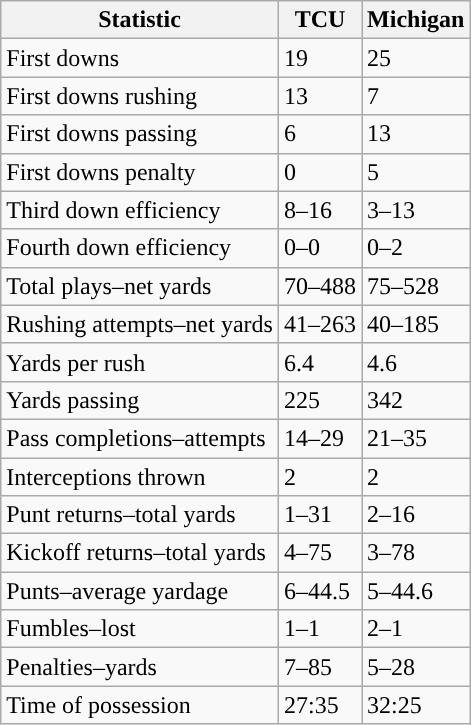<table class="wikitable">
<tr>
<th>Statistic</th>
<th>TCU</th>
<th>Michigan</th>
</tr>
<tr>
<td>First downs</td>
<td>19</td>
<td>25</td>
</tr>
<tr>
<td>First downs rushing</td>
<td>13</td>
<td>7</td>
</tr>
<tr>
<td>First downs passing</td>
<td>6</td>
<td>13</td>
</tr>
<tr>
<td>First downs penalty</td>
<td>0</td>
<td>5</td>
</tr>
<tr>
<td>Third down efficiency</td>
<td>8–16</td>
<td>3–13</td>
</tr>
<tr>
<td>Fourth down efficiency</td>
<td>0–0</td>
<td>0–2</td>
</tr>
<tr>
<td>Total plays–net yards</td>
<td>70–488</td>
<td>75–528</td>
</tr>
<tr>
<td>Rushing attempts–net yards</td>
<td>41–263</td>
<td>40–185</td>
</tr>
<tr>
<td>Yards per rush</td>
<td>6.4</td>
<td>4.6</td>
</tr>
<tr>
<td>Yards passing</td>
<td>225</td>
<td>342</td>
</tr>
<tr>
<td>Pass completions–attempts</td>
<td>14–29</td>
<td>21–35</td>
</tr>
<tr>
<td>Interceptions thrown</td>
<td>2</td>
<td>2</td>
</tr>
<tr>
<td>Punt returns–total yards</td>
<td>1–31</td>
<td>2–16</td>
</tr>
<tr>
<td>Kickoff returns–total yards</td>
<td>4–75</td>
<td>3–78</td>
</tr>
<tr>
<td>Punts–average yardage</td>
<td>6–44.5</td>
<td>5–44.6</td>
</tr>
<tr>
<td>Fumbles–lost</td>
<td>1–1</td>
<td>2–1</td>
</tr>
<tr>
<td>Penalties–yards</td>
<td>7–85</td>
<td>5–28</td>
</tr>
<tr>
<td>Time of possession</td>
<td>27:35</td>
<td>32:25</td>
</tr>
</table>
